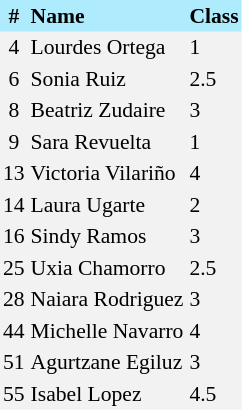<table border=0 cellpadding=2 cellspacing=0  |- bgcolor=#F2F2F2 style="text-align:center; font-size:90%;">
<tr bgcolor=#ADEBFD>
<th>#</th>
<th align=left>Name</th>
<th align=left>Class</th>
</tr>
<tr>
<td>4</td>
<td align=left>Lourdes Ortega</td>
<td align=left>1</td>
</tr>
<tr>
<td>6</td>
<td align=left>Sonia Ruiz</td>
<td align=left>2.5</td>
</tr>
<tr>
<td>8</td>
<td align=left>Beatriz Zudaire</td>
<td align=left>3</td>
</tr>
<tr>
<td>9</td>
<td align=left>Sara Revuelta</td>
<td align=left>1</td>
</tr>
<tr>
<td>13</td>
<td align=left>Victoria Vilariño</td>
<td align=left>4</td>
</tr>
<tr>
<td>14</td>
<td align=left>Laura Ugarte</td>
<td align=left>2</td>
</tr>
<tr>
<td>16</td>
<td align=left>Sindy Ramos</td>
<td align=left>3</td>
</tr>
<tr>
<td>25</td>
<td align=left>Uxia Chamorro</td>
<td align=left>2.5</td>
</tr>
<tr>
<td>28</td>
<td align=left>Naiara Rodriguez</td>
<td align=left>3</td>
</tr>
<tr>
<td>44</td>
<td align=left>Michelle Navarro</td>
<td align=left>4</td>
</tr>
<tr>
<td>51</td>
<td align=left>Agurtzane Egiluz</td>
<td align=left>3</td>
</tr>
<tr>
<td>55</td>
<td align=left>Isabel Lopez</td>
<td align=left>4.5</td>
</tr>
</table>
